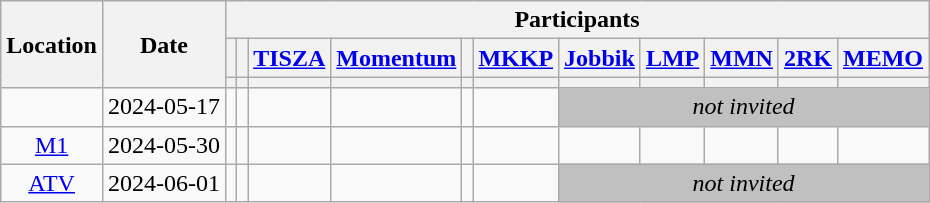<table class="wikitable" style="text-align:center">
<tr align="center">
<th rowspan="3">Location</th>
<th rowspan="3">Date</th>
<th colspan=11>Participants</th>
</tr>
<tr>
<th></th>
<th></th>
<th><a href='#'>TISZA</a></th>
<th><a href='#'>Momentum</a></th>
<th></th>
<th><a href='#'>MKKP</a></th>
<th><a href='#'>Jobbik</a></th>
<th><a href='#'>LMP</a></th>
<th><a href='#'>MMN</a></th>
<th><a href='#'>2RK</a></th>
<th><a href='#'>MEMO</a></th>
</tr>
<tr>
<th></th>
<th></th>
<th></th>
<th></th>
<th></th>
<th></th>
<th></th>
<th></th>
<th></th>
<th></th>
<th></th>
</tr>
<tr>
<td></td>
<td>2024-05-17</td>
<td></td>
<td></td>
<td></td>
<td></td>
<td></td>
<td></td>
<td style="background:#C0C0C0" colspan=5><em>not invited</em></td>
</tr>
<tr>
<td><a href='#'>M1</a></td>
<td>2024-05-30</td>
<td></td>
<td></td>
<td></td>
<td></td>
<td></td>
<td></td>
<td></td>
<td></td>
<td></td>
<td></td>
<td></td>
</tr>
<tr>
<td><a href='#'>ATV</a></td>
<td>2024-06-01</td>
<td></td>
<td></td>
<td></td>
<td></td>
<td></td>
<td></td>
<td style="background:#C0C0C0" colspan=5><em>not invited</em></td>
</tr>
</table>
